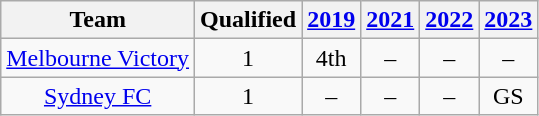<table class="wikitable" style="text-align: center">
<tr>
<th>Team</th>
<th>Qualified</th>
<th><a href='#'>2019</a></th>
<th><a href='#'>2021</a></th>
<th><a href='#'>2022</a></th>
<th><a href='#'>2023</a></th>
</tr>
<tr>
<td><a href='#'>Melbourne Victory</a></td>
<td>1</td>
<td>4th</td>
<td>–</td>
<td>–</td>
<td>–</td>
</tr>
<tr>
<td><a href='#'>Sydney FC</a></td>
<td>1</td>
<td>–</td>
<td>–</td>
<td>–</td>
<td>GS</td>
</tr>
</table>
